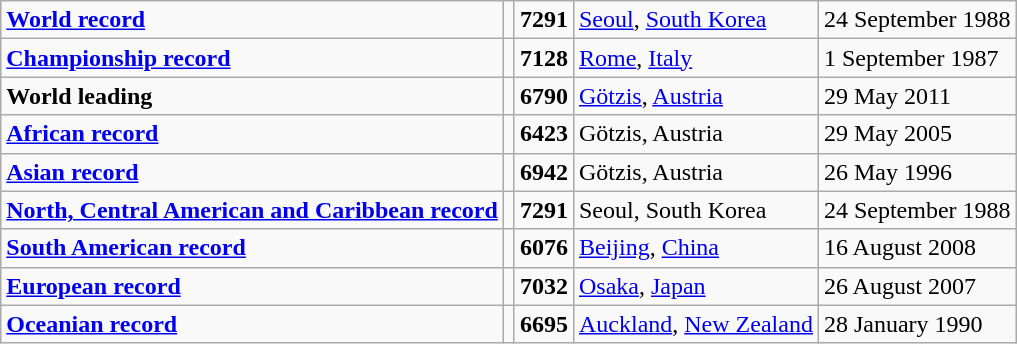<table class="wikitable">
<tr>
<td><strong><a href='#'>World record</a></strong></td>
<td></td>
<td><strong>7291</strong></td>
<td><a href='#'>Seoul</a>, <a href='#'>South Korea</a></td>
<td>24 September 1988</td>
</tr>
<tr>
<td><strong><a href='#'>Championship record</a></strong></td>
<td></td>
<td><strong>7128</strong></td>
<td><a href='#'>Rome</a>, <a href='#'>Italy</a></td>
<td>1 September 1987</td>
</tr>
<tr>
<td><strong>World leading</strong></td>
<td></td>
<td><strong>6790</strong></td>
<td><a href='#'>Götzis</a>, <a href='#'>Austria</a></td>
<td>29 May 2011</td>
</tr>
<tr>
<td><strong><a href='#'>African record</a></strong></td>
<td></td>
<td><strong>6423</strong></td>
<td>Götzis, Austria</td>
<td>29 May 2005</td>
</tr>
<tr>
<td><strong><a href='#'>Asian record</a></strong></td>
<td></td>
<td><strong>6942</strong></td>
<td>Götzis, Austria</td>
<td>26 May 1996</td>
</tr>
<tr>
<td><strong><a href='#'>North, Central American and Caribbean record</a></strong></td>
<td></td>
<td><strong>7291</strong></td>
<td>Seoul, South Korea</td>
<td>24 September 1988</td>
</tr>
<tr>
<td><strong><a href='#'>South American record</a></strong></td>
<td></td>
<td><strong>6076</strong></td>
<td><a href='#'>Beijing</a>, <a href='#'>China</a></td>
<td>16 August 2008</td>
</tr>
<tr>
<td><strong><a href='#'>European record</a></strong></td>
<td></td>
<td><strong>7032</strong></td>
<td><a href='#'>Osaka</a>, <a href='#'>Japan</a></td>
<td>26 August 2007</td>
</tr>
<tr>
<td><strong><a href='#'>Oceanian record</a></strong></td>
<td></td>
<td><strong>6695</strong></td>
<td><a href='#'>Auckland</a>, <a href='#'>New Zealand</a></td>
<td>28 January 1990</td>
</tr>
</table>
